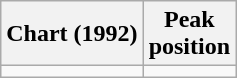<table class="wikitable">
<tr>
<th>Chart (1992)</th>
<th>Peak<br>position</th>
</tr>
<tr>
<td></td>
</tr>
</table>
